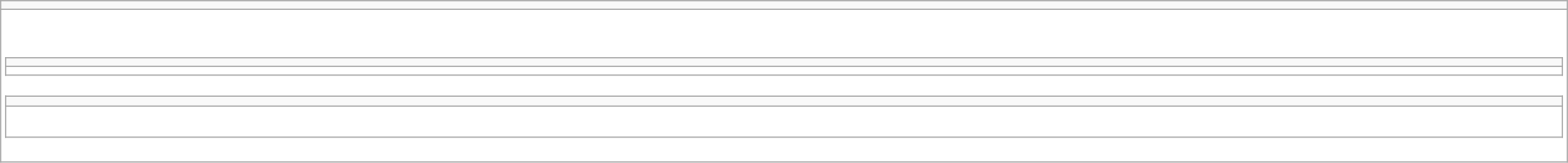<table class="wikitable" width=100%>
<tr>
<td></td>
</tr>
<tr>
<td bgcolor=white><br><table class="wikitable mw-collapsible mw-collapsed" width=100%>
<tr>
<td></td>
</tr>
<tr>
<td bgcolor=white></td>
</tr>
</table>
<table class="wikitable mw-collapsible mw-collapsed" width=100%>
<tr>
<td></td>
</tr>
<tr>
<td bgcolor=white><br></td>
</tr>
</table>
</td>
</tr>
</table>
